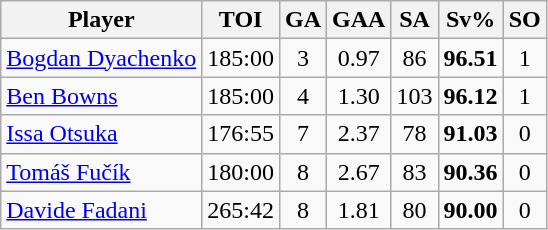<table class="wikitable sortable" style="text-align:center;">
<tr>
<th>Player</th>
<th>TOI</th>
<th>GA</th>
<th>GAA</th>
<th>SA</th>
<th>Sv%</th>
<th>SO</th>
</tr>
<tr>
<td style="text-align:left;"> <a href='#'>Bogdan Dyachenko</a></td>
<td>185:00</td>
<td>3</td>
<td>0.97</td>
<td>86</td>
<td><strong>96.51</strong></td>
<td>1</td>
</tr>
<tr>
<td style="text-align:left;"> <a href='#'>Ben Bowns</a></td>
<td>185:00</td>
<td>4</td>
<td>1.30</td>
<td>103</td>
<td><strong>96.12</strong></td>
<td>1</td>
</tr>
<tr>
<td style="text-align:left;"> <a href='#'>Issa Otsuka</a></td>
<td>176:55</td>
<td>7</td>
<td>2.37</td>
<td>78</td>
<td><strong>91.03</strong></td>
<td>0</td>
</tr>
<tr>
<td style="text-align:left;"> <a href='#'>Tomáš Fučík</a></td>
<td>180:00</td>
<td>8</td>
<td>2.67</td>
<td>83</td>
<td><strong>90.36</strong></td>
<td>0</td>
</tr>
<tr>
<td style="text-align:left;"> <a href='#'>Davide Fadani</a></td>
<td>265:42</td>
<td>8</td>
<td>1.81</td>
<td>80</td>
<td><strong>90.00</strong></td>
<td>0</td>
</tr>
</table>
